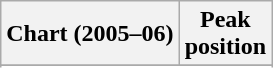<table class="wikitable sortable plainrowheaders">
<tr>
<th>Chart (2005–06)</th>
<th>Peak <br> position</th>
</tr>
<tr>
</tr>
<tr>
</tr>
<tr>
</tr>
<tr>
</tr>
<tr>
</tr>
<tr>
</tr>
<tr>
</tr>
<tr>
</tr>
</table>
